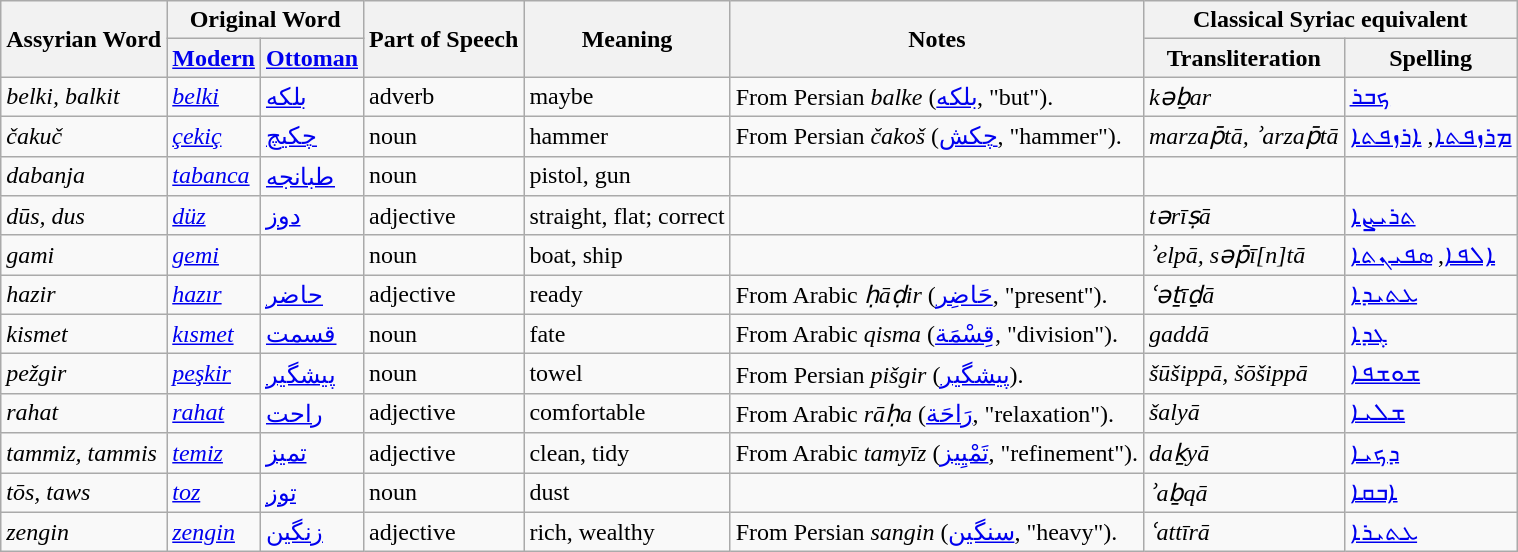<table class="wikitable">
<tr>
<th rowspan="2">Assyrian Word</th>
<th colspan="2">Original Word</th>
<th rowspan="2">Part of Speech</th>
<th rowspan="2">Meaning</th>
<th rowspan="2">Notes</th>
<th colspan="2">Classical Syriac equivalent</th>
</tr>
<tr>
<th><a href='#'>Modern</a></th>
<th><a href='#'>Ottoman</a></th>
<th>Transliteration</th>
<th>Spelling</th>
</tr>
<tr>
<td><em>belki, balkit</em></td>
<td><em><a href='#'>belki</a></em></td>
<td><a href='#'>بلکه</a></td>
<td>adverb</td>
<td>maybe</td>
<td>From Persian <em>balke</em> (<a href='#'>بلکه</a>, "but").</td>
<td><em>kəḇar</em></td>
<td><a href='#'>ܟܒܪ</a></td>
</tr>
<tr>
<td><em>čakuč</em></td>
<td><em><a href='#'>çekiç</a></em></td>
<td><a href='#'>چكیچ</a></td>
<td>noun</td>
<td>hammer</td>
<td>From Persian <em>čakoš</em> (<a href='#'>چکش</a>, "hammer").</td>
<td><em>marzap̄tā, ʾarzap̄tā</em></td>
<td><a href='#'>ܡܪܙܦܬܐ</a>, <a href='#'>ܐܪܙܦܬܐ</a></td>
</tr>
<tr>
<td><em>dabanja</em></td>
<td><em><a href='#'>tabanca</a></em></td>
<td><a href='#'>طبانجه</a></td>
<td>noun</td>
<td>pistol, gun</td>
<td></td>
<td></td>
<td></td>
</tr>
<tr>
<td><em>dūs, dus</em></td>
<td><a href='#'><em>düz</em></a></td>
<td><a href='#'>دوز</a></td>
<td>adjective</td>
<td>straight, flat; correct</td>
<td></td>
<td><em>tərīṣā</em></td>
<td><a href='#'>ܬܪܝܨܐ</a></td>
</tr>
<tr>
<td><em>gami</em></td>
<td><a href='#'><em>gemi</em></a></td>
<td></td>
<td>noun</td>
<td>boat, ship</td>
<td></td>
<td><em>ʾelpā, səp̄ī[n]tā</em></td>
<td><a href='#'>ܐܠܦܐ</a>, <a href='#'>ܣܦܝܢܬܐ</a></td>
</tr>
<tr>
<td><em>hazir</em></td>
<td><a href='#'><em>hazır</em></a></td>
<td><a href='#'>حاضر</a></td>
<td>adjective</td>
<td>ready</td>
<td>From Arabic <em>ḥāḍir</em> (<a href='#'>حَاضِر</a>, "present").</td>
<td><em>ʿəṯīḏā</em></td>
<td><a href='#'>ܥܬܝܕܐ</a></td>
</tr>
<tr>
<td><em>kismet</em></td>
<td><a href='#'><em>kısmet</em></a></td>
<td><a href='#'>قسمت</a></td>
<td>noun</td>
<td>fate</td>
<td>From Arabic <em>qisma</em> (<a href='#'>قِسْمَة</a>, "division").</td>
<td><em>gaddā</em></td>
<td><a href='#'>ܓܕܐ</a></td>
</tr>
<tr>
<td><em>pežgir</em></td>
<td><a href='#'><em>peşkir</em></a></td>
<td><a href='#'>پیشگیر</a></td>
<td>noun</td>
<td>towel</td>
<td>From Persian <em>pišgir</em> (<a href='#'>پیشگیر</a>).</td>
<td><em>šūšippā, šōšippā</em></td>
<td><a href='#'>ܫܘܫܦܐ</a></td>
</tr>
<tr>
<td><em>rahat</em></td>
<td><a href='#'><em>rahat</em></a></td>
<td><a href='#'>راحت</a></td>
<td>adjective</td>
<td>comfortable</td>
<td>From Arabic <em>rāḥa</em> (<a href='#'>رَاحَة</a>, "relaxation").</td>
<td><em>šalyā</em></td>
<td><a href='#'>ܫܠܝܐ</a></td>
</tr>
<tr>
<td><em>tammiz, tammis</em></td>
<td><a href='#'><em>temiz</em></a></td>
<td><a href='#'>تمیز</a></td>
<td>adjective</td>
<td>clean, tidy</td>
<td>From Arabic <em>tamyīz</em> (<a href='#'>تَمْيِيز</a>, "refinement").</td>
<td><em>daḵyā</em></td>
<td><a href='#'>ܕܟܝܐ</a></td>
</tr>
<tr>
<td><em>tōs, taws</em></td>
<td><em><a href='#'>toz</a></em></td>
<td><a href='#'>توز</a></td>
<td>noun</td>
<td>dust</td>
<td></td>
<td><em>ʾaḇqā</em></td>
<td><a href='#'>ܐܒܩܐ</a></td>
</tr>
<tr>
<td><em>zengin</em></td>
<td><a href='#'><em>zengin</em></a></td>
<td><a href='#'>زنگين</a></td>
<td>adjective</td>
<td>rich, wealthy</td>
<td>From Persian <em>sangin</em> (<a href='#'>سنگين</a>, "heavy").</td>
<td><em>ʿattīrā</em></td>
<td><a href='#'>ܥܬܝܪܐ</a></td>
</tr>
</table>
